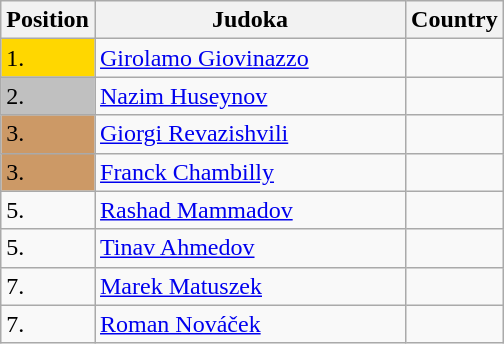<table class=wikitable>
<tr>
<th width=10>Position</th>
<th width=200>Judoka</th>
<th width=10>Country</th>
</tr>
<tr>
<td bgcolor=gold>1.</td>
<td><a href='#'>Girolamo Giovinazzo</a></td>
<td></td>
</tr>
<tr>
<td bgcolor="silver">2.</td>
<td><a href='#'>Nazim Huseynov</a></td>
<td></td>
</tr>
<tr>
<td bgcolor="CC9966">3.</td>
<td><a href='#'>Giorgi Revazishvili</a></td>
<td></td>
</tr>
<tr>
<td bgcolor="CC9966">3.</td>
<td><a href='#'>Franck Chambilly</a></td>
<td></td>
</tr>
<tr>
<td>5.</td>
<td><a href='#'>Rashad Mammadov</a></td>
<td></td>
</tr>
<tr>
<td>5.</td>
<td><a href='#'>Tinav Ahmedov</a></td>
<td></td>
</tr>
<tr>
<td>7.</td>
<td><a href='#'>Marek Matuszek</a></td>
<td></td>
</tr>
<tr>
<td>7.</td>
<td><a href='#'>Roman Nováček</a></td>
<td></td>
</tr>
</table>
